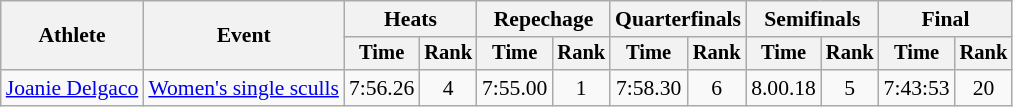<table class=wikitable style=font-size:90%;text-align:center>
<tr>
<th rowspan=2>Athlete</th>
<th rowspan=2>Event</th>
<th colspan=2>Heats</th>
<th colspan=2>Repechage</th>
<th colspan=2>Quarterfinals</th>
<th colspan=2>Semifinals</th>
<th colspan=2>Final</th>
</tr>
<tr style=font-size:95%>
<th>Time</th>
<th>Rank</th>
<th>Time</th>
<th>Rank</th>
<th>Time</th>
<th>Rank</th>
<th>Time</th>
<th>Rank</th>
<th>Time</th>
<th>Rank</th>
</tr>
<tr>
<td align=left><a href='#'>Joanie Delgaco</a></td>
<td align=left><a href='#'>Women's single sculls</a></td>
<td>7:56.26</td>
<td>4 <strong>  </strong></td>
<td>7:55.00</td>
<td>1 <strong>  </strong></td>
<td>7:58.30</td>
<td>6 <strong>  </strong></td>
<td>8.00.18</td>
<td>5 <strong>  </strong></td>
<td>7:43:53</td>
<td>20</td>
</tr>
</table>
